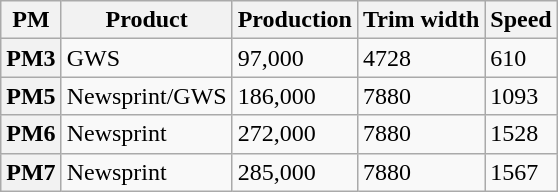<table class="wikitable sortable plainrowheaders">
<tr>
<th scope=col>PM</th>
<th scope=col>Product</th>
<th scope=col>Production</th>
<th scope=col>Trim width</th>
<th scope=col>Speed</th>
</tr>
<tr>
<th scope=row>PM3</th>
<td>GWS</td>
<td>97,000</td>
<td>4728</td>
<td>610</td>
</tr>
<tr>
<th scope=row>PM5</th>
<td>Newsprint/GWS</td>
<td>186,000</td>
<td>7880</td>
<td>1093</td>
</tr>
<tr>
<th scope=row>PM6</th>
<td>Newsprint</td>
<td>272,000</td>
<td>7880</td>
<td>1528</td>
</tr>
<tr>
<th scope=row>PM7</th>
<td>Newsprint</td>
<td>285,000</td>
<td>7880</td>
<td>1567</td>
</tr>
</table>
